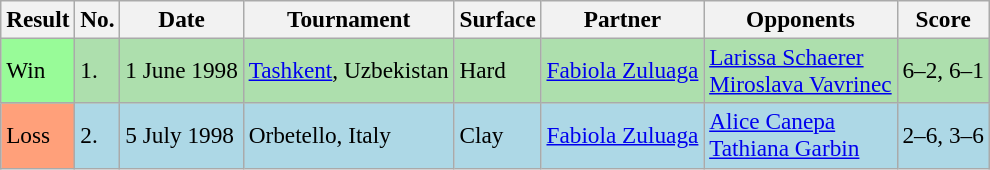<table class="sortable wikitable" style="font-size:97%;">
<tr>
<th>Result</th>
<th>No.</th>
<th><strong>Date</strong></th>
<th><strong>Tournament</strong></th>
<th><strong>Surface</strong></th>
<th><strong>Partner</strong></th>
<th><strong>Opponents</strong></th>
<th><strong>Score</strong></th>
</tr>
<tr style="background:#addfad;">
<td style="background:#98fb98;">Win</td>
<td>1.</td>
<td>1 June 1998</td>
<td><a href='#'>Tashkent</a>, Uzbekistan</td>
<td>Hard</td>
<td> <a href='#'>Fabiola Zuluaga</a></td>
<td> <a href='#'>Larissa Schaerer</a> <br>  <a href='#'>Miroslava Vavrinec</a></td>
<td>6–2, 6–1</td>
</tr>
<tr style="background:lightblue;">
<td style="background:#ffa07a;">Loss</td>
<td>2.</td>
<td>5 July 1998</td>
<td>Orbetello, Italy</td>
<td>Clay</td>
<td> <a href='#'>Fabiola Zuluaga</a></td>
<td> <a href='#'>Alice Canepa</a> <br>  <a href='#'>Tathiana Garbin</a></td>
<td>2–6, 3–6</td>
</tr>
</table>
